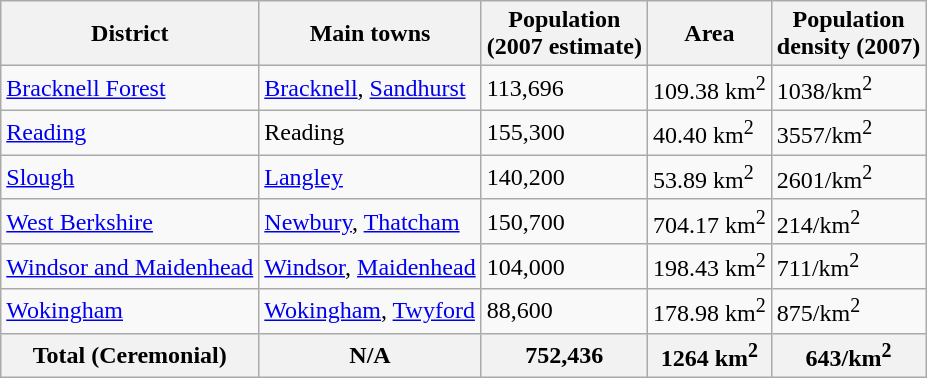<table class="wikitable">
<tr>
<th>District</th>
<th>Main towns</th>
<th>Population<br>(2007 estimate)</th>
<th>Area</th>
<th>Population<br>density (2007)</th>
</tr>
<tr>
<td><a href='#'>Bracknell Forest</a></td>
<td><a href='#'>Bracknell</a>, <a href='#'>Sandhurst</a></td>
<td>113,696</td>
<td>109.38 km<sup>2</sup></td>
<td>1038/km<sup>2</sup></td>
</tr>
<tr>
<td><a href='#'>Reading</a></td>
<td>Reading</td>
<td>155,300</td>
<td>40.40 km<sup>2</sup></td>
<td>3557/km<sup>2</sup></td>
</tr>
<tr>
<td><a href='#'>Slough</a></td>
<td><a href='#'>Langley</a></td>
<td>140,200</td>
<td>53.89 km<sup>2</sup></td>
<td>2601/km<sup>2</sup></td>
</tr>
<tr>
<td><a href='#'>West Berkshire</a></td>
<td><a href='#'>Newbury</a>, <a href='#'>Thatcham</a></td>
<td>150,700</td>
<td>704.17 km<sup>2</sup></td>
<td>214/km<sup>2</sup></td>
</tr>
<tr>
<td><a href='#'>Windsor and Maidenhead</a></td>
<td><a href='#'>Windsor</a>, <a href='#'>Maidenhead</a></td>
<td>104,000</td>
<td>198.43 km<sup>2</sup></td>
<td>711/km<sup>2</sup></td>
</tr>
<tr>
<td><a href='#'>Wokingham</a></td>
<td><a href='#'>Wokingham</a>, <a href='#'>Twyford</a></td>
<td>88,600</td>
<td>178.98 km<sup>2</sup></td>
<td>875/km<sup>2</sup></td>
</tr>
<tr>
<th>Total (Ceremonial)</th>
<th>N/A</th>
<th>752,436</th>
<th>1264 km<sup>2</sup></th>
<th>643/km<sup>2</sup></th>
</tr>
</table>
